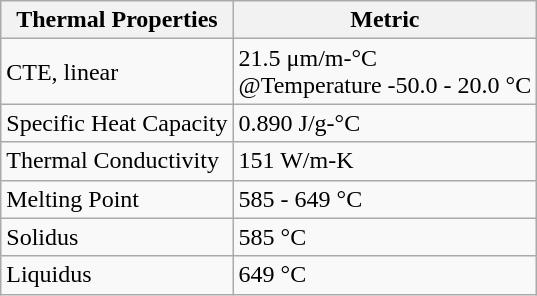<table class="wikitable">
<tr>
<th>Thermal Properties </th>
<th>Metric</th>
</tr>
<tr>
<td>CTE, linear</td>
<td>21.5 μm/m-°C<br>@Temperature -50.0 - 20.0 °C</td>
</tr>
<tr>
<td>Specific Heat Capacity</td>
<td>0.890 J/g-°C</td>
</tr>
<tr>
<td>Thermal Conductivity</td>
<td>151 W/m-K</td>
</tr>
<tr>
<td>Melting Point</td>
<td>585 - 649 °C</td>
</tr>
<tr>
<td>Solidus</td>
<td>585 °C</td>
</tr>
<tr>
<td>Liquidus</td>
<td>649 °C</td>
</tr>
</table>
